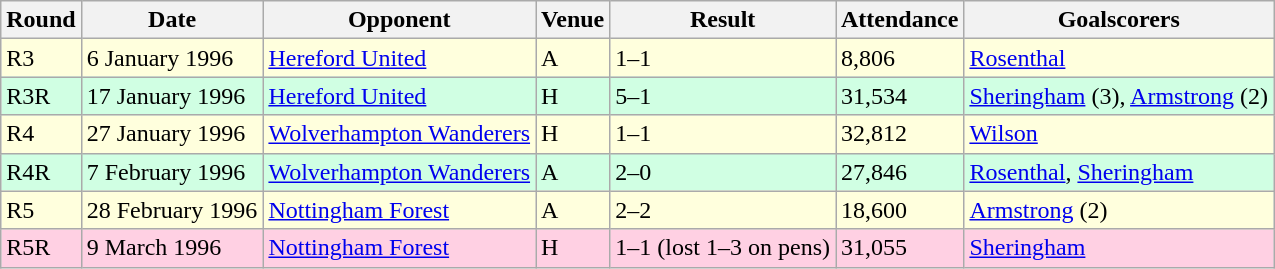<table class="wikitable">
<tr>
<th>Round</th>
<th>Date</th>
<th>Opponent</th>
<th>Venue</th>
<th>Result</th>
<th>Attendance</th>
<th>Goalscorers</th>
</tr>
<tr style="background-color: #ffffdd;">
<td>R3</td>
<td>6 January 1996</td>
<td><a href='#'>Hereford United</a></td>
<td>A</td>
<td>1–1</td>
<td>8,806</td>
<td><a href='#'>Rosenthal</a></td>
</tr>
<tr style="background-color: #d0ffe3;">
<td>R3R</td>
<td>17 January 1996</td>
<td><a href='#'>Hereford United</a></td>
<td>H</td>
<td>5–1</td>
<td>31,534</td>
<td><a href='#'>Sheringham</a> (3), <a href='#'>Armstrong</a> (2)</td>
</tr>
<tr style="background-color: #ffffdd;">
<td>R4</td>
<td>27 January 1996</td>
<td><a href='#'>Wolverhampton Wanderers</a></td>
<td>H</td>
<td>1–1</td>
<td>32,812</td>
<td><a href='#'>Wilson</a></td>
</tr>
<tr style="background-color: #d0ffe3;">
<td>R4R</td>
<td>7 February 1996</td>
<td><a href='#'>Wolverhampton Wanderers</a></td>
<td>A</td>
<td>2–0</td>
<td>27,846</td>
<td><a href='#'>Rosenthal</a>, <a href='#'>Sheringham</a></td>
</tr>
<tr style="background-color: #ffffdd;">
<td>R5</td>
<td>28 February 1996</td>
<td><a href='#'>Nottingham Forest</a></td>
<td>A</td>
<td>2–2</td>
<td>18,600</td>
<td><a href='#'>Armstrong</a> (2)</td>
</tr>
<tr style="background-color: #ffd0e3;">
<td>R5R</td>
<td>9 March 1996</td>
<td><a href='#'>Nottingham Forest</a></td>
<td>H</td>
<td>1–1 (lost 1–3 on pens)</td>
<td>31,055</td>
<td><a href='#'>Sheringham</a></td>
</tr>
</table>
